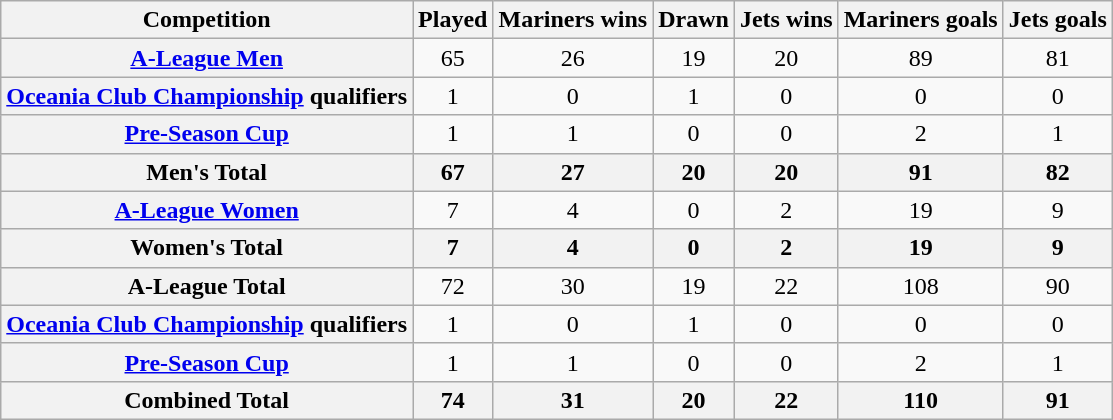<table class="sortable wikitable plainrowheaders">
<tr>
<th scope="col" class="unsortable">Competition</th>
<th scope="col">Played</th>
<th scope="col">Mariners wins</th>
<th scope="col">Drawn</th>
<th scope="col">Jets wins</th>
<th scope="col">Mariners goals</th>
<th scope="col">Jets goals</th>
</tr>
<tr>
<th scope="row"><a href='#'>A-League Men</a></th>
<td align="center">65</td>
<td align="center">26</td>
<td align="center">19</td>
<td align="center">20</td>
<td align="center">89</td>
<td align="center">81</td>
</tr>
<tr>
<th scope="row"><a href='#'>Oceania Club Championship</a> qualifiers</th>
<td align="center">1</td>
<td align="center">0</td>
<td align="center">1</td>
<td align="center">0</td>
<td align="center">0</td>
<td align="center">0</td>
</tr>
<tr>
<th scope="row"><a href='#'>Pre-Season Cup</a></th>
<td align="center">1</td>
<td align="center">1</td>
<td align="center">0</td>
<td align="center">0</td>
<td align="center">2</td>
<td align="center">1</td>
</tr>
<tr>
<th>Men's Total</th>
<th align="center">67</th>
<th align="center">27</th>
<th align="center">20</th>
<th align="center">20</th>
<th align="center">91</th>
<th valign="center">82</th>
</tr>
<tr>
<th scope="row"><a href='#'>A-League Women</a></th>
<td align="center">7</td>
<td align="center">4</td>
<td align="center">0</td>
<td align="center">2</td>
<td align="center">19</td>
<td align="center" valign="center">9</td>
</tr>
<tr>
<th>Women's Total</th>
<th align="center">7</th>
<th align="center">4</th>
<th align="center">0</th>
<th align="center">2</th>
<th align="center">19</th>
<th valign="center">9</th>
</tr>
<tr>
<th scope="row">A-League Total</th>
<td align="center">72</td>
<td align="center">30</td>
<td align="center">19</td>
<td align="center">22</td>
<td align="center">108</td>
<td align="center">90</td>
</tr>
<tr>
<th scope="row"><a href='#'>Oceania Club Championship</a> qualifiers</th>
<td align="center">1</td>
<td align="center">0</td>
<td align="center">1</td>
<td align="center">0</td>
<td align="center">0</td>
<td align="center" valign="center">0</td>
</tr>
<tr>
<th scope="row"><a href='#'>Pre-Season Cup</a></th>
<td align="center">1</td>
<td align="center">1</td>
<td align="center">0</td>
<td align="center">0</td>
<td align="center">2</td>
<td align="center" valign="center">1</td>
</tr>
<tr>
<th>Combined Total</th>
<th align="center">74</th>
<th align="center">31</th>
<th align="center">20</th>
<th align="center">22</th>
<th align="center">110</th>
<th align="center" valign="center">91</th>
</tr>
</table>
